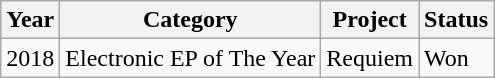<table class="wikitable">
<tr>
<th>Year</th>
<th>Category</th>
<th>Project</th>
<th>Status</th>
</tr>
<tr>
<td>2018</td>
<td>Electronic EP of The Year</td>
<td>Requiem</td>
<td>Won</td>
</tr>
</table>
